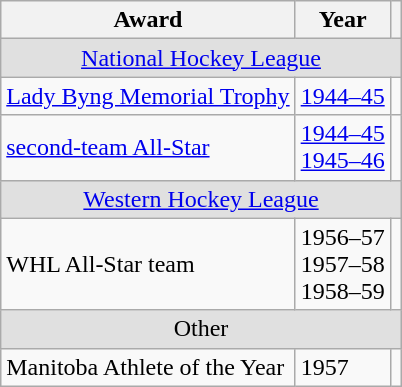<table class="wikitable">
<tr>
<th>Award</th>
<th>Year</th>
<th></th>
</tr>
<tr ALIGN="center" bgcolor="#e0e0e0">
<td colspan="3"><a href='#'>National Hockey League</a></td>
</tr>
<tr>
<td><a href='#'>Lady Byng Memorial Trophy</a></td>
<td><a href='#'>1944–45</a></td>
<td></td>
</tr>
<tr>
<td><a href='#'>second-team All-Star</a></td>
<td><a href='#'>1944–45</a><br><a href='#'>1945–46</a></td>
<td></td>
</tr>
<tr ALIGN="center" bgcolor="#e0e0e0">
<td colspan="3"><a href='#'>Western Hockey League</a></td>
</tr>
<tr>
<td>WHL All-Star team</td>
<td>1956–57<br>1957–58<br>1958–59</td>
<td></td>
</tr>
<tr ALIGN="center" bgcolor="#e0e0e0">
<td colspan="3">Other</td>
</tr>
<tr>
<td>Manitoba Athlete of the Year</td>
<td>1957</td>
<td></td>
</tr>
</table>
